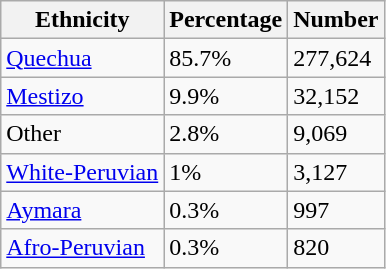<table class="wikitable">
<tr>
<th>Ethnicity</th>
<th>Percentage</th>
<th>Number</th>
</tr>
<tr>
<td><a href='#'>Quechua</a></td>
<td>85.7%</td>
<td>277,624</td>
</tr>
<tr>
<td><a href='#'>Mestizo</a></td>
<td>9.9%</td>
<td>32,152</td>
</tr>
<tr>
<td>Other</td>
<td>2.8%</td>
<td>9,069</td>
</tr>
<tr>
<td><a href='#'>White-Peruvian</a></td>
<td>1%</td>
<td>3,127</td>
</tr>
<tr>
<td><a href='#'>Aymara</a></td>
<td>0.3%</td>
<td>997</td>
</tr>
<tr>
<td><a href='#'>Afro-Peruvian</a></td>
<td>0.3%</td>
<td>820</td>
</tr>
</table>
